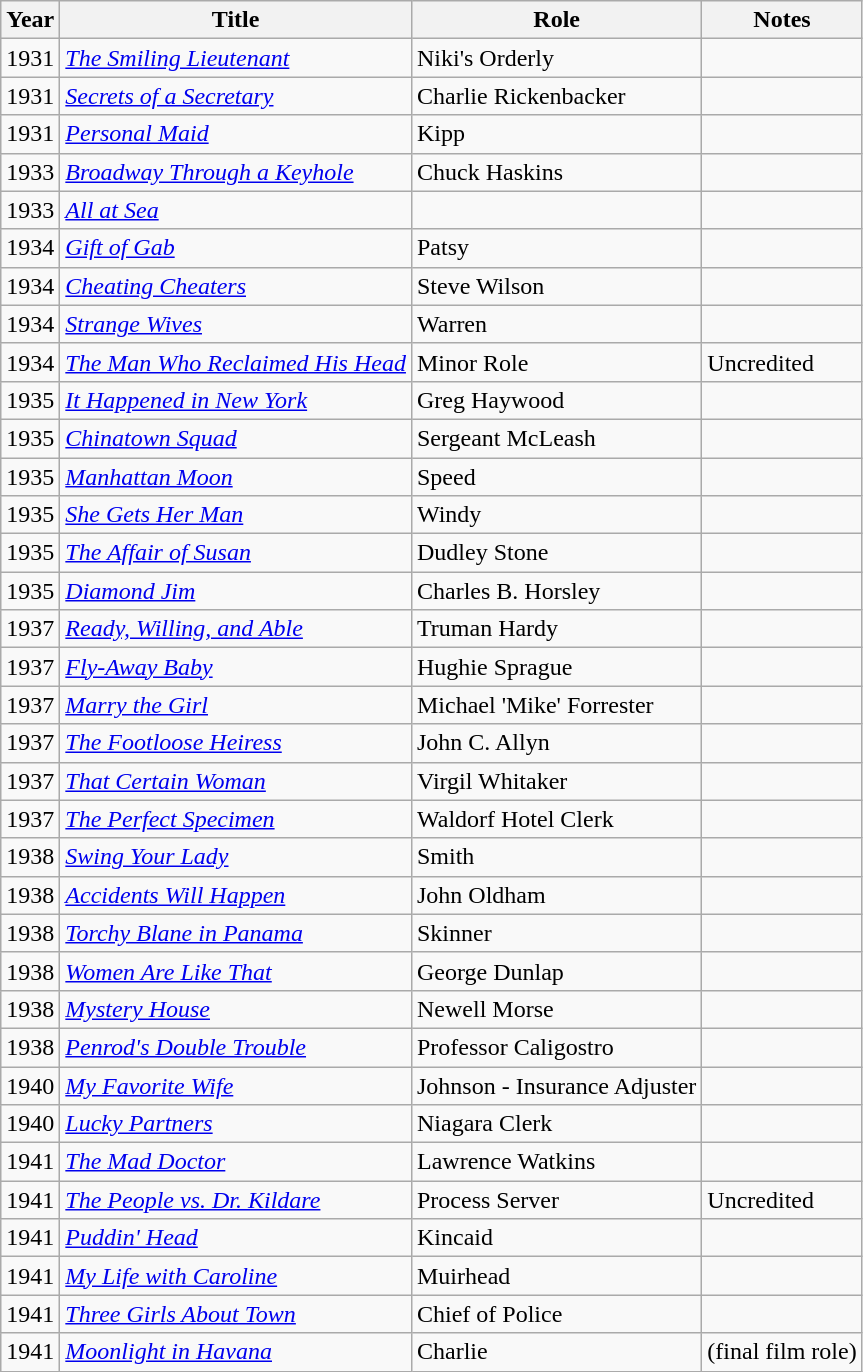<table class="wikitable">
<tr>
<th>Year</th>
<th>Title</th>
<th>Role</th>
<th>Notes</th>
</tr>
<tr>
<td>1931</td>
<td><em><a href='#'>The Smiling Lieutenant</a></em></td>
<td>Niki's Orderly</td>
<td></td>
</tr>
<tr>
<td>1931</td>
<td><em><a href='#'>Secrets of a Secretary</a></em></td>
<td>Charlie Rickenbacker</td>
<td></td>
</tr>
<tr>
<td>1931</td>
<td><em><a href='#'>Personal Maid</a></em></td>
<td>Kipp</td>
<td></td>
</tr>
<tr>
<td>1933</td>
<td><em><a href='#'>Broadway Through a Keyhole</a></em></td>
<td>Chuck Haskins</td>
<td></td>
</tr>
<tr>
<td>1933</td>
<td><em><a href='#'>All at Sea</a></em></td>
<td></td>
<td></td>
</tr>
<tr>
<td>1934</td>
<td><em><a href='#'>Gift of Gab</a></em></td>
<td>Patsy</td>
<td></td>
</tr>
<tr>
<td>1934</td>
<td><em><a href='#'>Cheating Cheaters</a></em></td>
<td>Steve Wilson</td>
<td></td>
</tr>
<tr>
<td>1934</td>
<td><em><a href='#'>Strange Wives</a></em></td>
<td>Warren</td>
<td></td>
</tr>
<tr>
<td>1934</td>
<td><em><a href='#'>The Man Who Reclaimed His Head</a></em></td>
<td>Minor Role</td>
<td>Uncredited</td>
</tr>
<tr>
<td>1935</td>
<td><em><a href='#'>It Happened in New York</a></em></td>
<td>Greg Haywood</td>
<td></td>
</tr>
<tr>
<td>1935</td>
<td><em><a href='#'>Chinatown Squad</a></em></td>
<td>Sergeant McLeash</td>
<td></td>
</tr>
<tr>
<td>1935</td>
<td><em><a href='#'>Manhattan Moon</a></em></td>
<td>Speed</td>
<td></td>
</tr>
<tr>
<td>1935</td>
<td><em><a href='#'>She Gets Her Man</a></em></td>
<td>Windy</td>
<td></td>
</tr>
<tr>
<td>1935</td>
<td><em><a href='#'>The Affair of Susan</a></em></td>
<td>Dudley Stone</td>
<td></td>
</tr>
<tr>
<td>1935</td>
<td><em><a href='#'>Diamond Jim</a></em></td>
<td>Charles B. Horsley</td>
<td></td>
</tr>
<tr>
<td>1937</td>
<td><em><a href='#'>Ready, Willing, and Able</a></em></td>
<td>Truman Hardy</td>
<td></td>
</tr>
<tr>
<td>1937</td>
<td><em><a href='#'>Fly-Away Baby</a></em></td>
<td>Hughie Sprague</td>
<td></td>
</tr>
<tr>
<td>1937</td>
<td><em><a href='#'>Marry the Girl</a></em></td>
<td>Michael 'Mike' Forrester</td>
<td></td>
</tr>
<tr>
<td>1937</td>
<td><em><a href='#'>The Footloose Heiress</a></em></td>
<td>John C. Allyn</td>
<td></td>
</tr>
<tr>
<td>1937</td>
<td><em><a href='#'>That Certain Woman</a></em></td>
<td>Virgil Whitaker</td>
<td></td>
</tr>
<tr>
<td>1937</td>
<td><em><a href='#'>The Perfect Specimen</a></em></td>
<td>Waldorf Hotel Clerk</td>
<td></td>
</tr>
<tr>
<td>1938</td>
<td><em><a href='#'>Swing Your Lady</a></em></td>
<td>Smith</td>
<td></td>
</tr>
<tr>
<td>1938</td>
<td><em><a href='#'>Accidents Will Happen</a></em></td>
<td>John Oldham</td>
<td></td>
</tr>
<tr>
<td>1938</td>
<td><em><a href='#'>Torchy Blane in Panama</a></em></td>
<td>Skinner</td>
<td></td>
</tr>
<tr>
<td>1938</td>
<td><em><a href='#'>Women Are Like That</a></em></td>
<td>George Dunlap</td>
<td></td>
</tr>
<tr>
<td>1938</td>
<td><em><a href='#'>Mystery House</a></em></td>
<td>Newell Morse</td>
<td></td>
</tr>
<tr>
<td>1938</td>
<td><em><a href='#'>Penrod's Double Trouble</a></em></td>
<td>Professor Caligostro</td>
<td></td>
</tr>
<tr>
<td>1940</td>
<td><em><a href='#'>My Favorite Wife</a></em></td>
<td>Johnson - Insurance Adjuster</td>
<td></td>
</tr>
<tr>
<td>1940</td>
<td><em><a href='#'>Lucky Partners</a></em></td>
<td>Niagara Clerk</td>
<td></td>
</tr>
<tr>
<td>1941</td>
<td><em><a href='#'>The Mad Doctor</a></em></td>
<td>Lawrence Watkins</td>
<td></td>
</tr>
<tr>
<td>1941</td>
<td><em><a href='#'>The People vs. Dr. Kildare</a></em></td>
<td>Process Server</td>
<td>Uncredited</td>
</tr>
<tr>
<td>1941</td>
<td><em><a href='#'>Puddin' Head</a></em></td>
<td>Kincaid</td>
<td></td>
</tr>
<tr>
<td>1941</td>
<td><em><a href='#'>My Life with Caroline</a></em></td>
<td>Muirhead</td>
<td></td>
</tr>
<tr>
<td>1941</td>
<td><em><a href='#'>Three Girls About Town</a></em></td>
<td>Chief of Police</td>
<td></td>
</tr>
<tr>
<td>1941</td>
<td><em><a href='#'>Moonlight in Havana</a></em></td>
<td>Charlie</td>
<td>(final film role)</td>
</tr>
</table>
